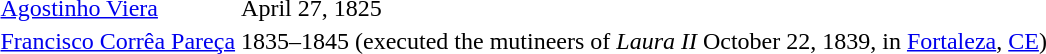<table>
<tr>
<td><a href='#'>Agostinho Viera</a></td>
<td>April 27, 1825</td>
</tr>
<tr>
<td><a href='#'>Francisco Corrêa Pareça</a></td>
<td>1835–1845 (executed the mutineers of <em>Laura II</em> October 22, 1839, in <a href='#'>Fortaleza</a>, <a href='#'>CE</a>)</td>
</tr>
</table>
